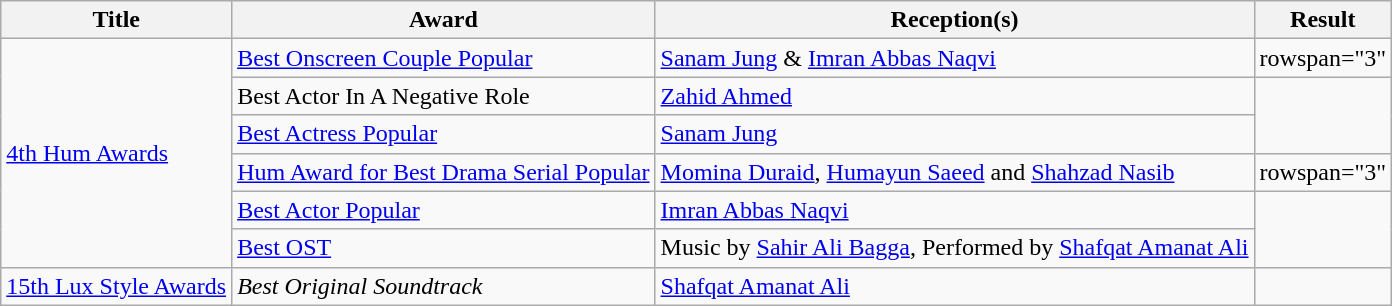<table class=wikitable sortable>
<tr>
<th>Title</th>
<th>Award</th>
<th>Reception(s)</th>
<th>Result</th>
</tr>
<tr>
<td rowspan="6"><a href='#'>4th Hum Awards</a></td>
<td><a href='#'>Best Onscreen Couple Popular</a></td>
<td><a href='#'>Sanam Jung</a> & <a href='#'>Imran Abbas Naqvi</a></td>
<td>rowspan="3" </td>
</tr>
<tr>
<td>Best Actor In A Negative Role</td>
<td><a href='#'>Zahid Ahmed</a></td>
</tr>
<tr>
<td><a href='#'>Best Actress Popular</a></td>
<td><a href='#'>Sanam Jung</a></td>
</tr>
<tr>
<td><a href='#'>Hum Award for Best Drama Serial Popular</a></td>
<td><a href='#'>Momina Duraid</a>, <a href='#'>Humayun Saeed</a> and <a href='#'>Shahzad Nasib</a></td>
<td>rowspan="3" </td>
</tr>
<tr>
<td><a href='#'>Best Actor Popular</a></td>
<td><a href='#'>Imran Abbas Naqvi</a></td>
</tr>
<tr>
<td><a href='#'>Best OST</a></td>
<td>Music by <a href='#'>Sahir Ali Bagga</a>, Performed by <a href='#'>Shafqat Amanat Ali</a></td>
</tr>
<tr>
<td><a href='#'>15th Lux Style Awards</a></td>
<td><em>Best Original Soundtrack</em></td>
<td><a href='#'>Shafqat Amanat Ali</a></td>
<td></td>
</tr>
</table>
